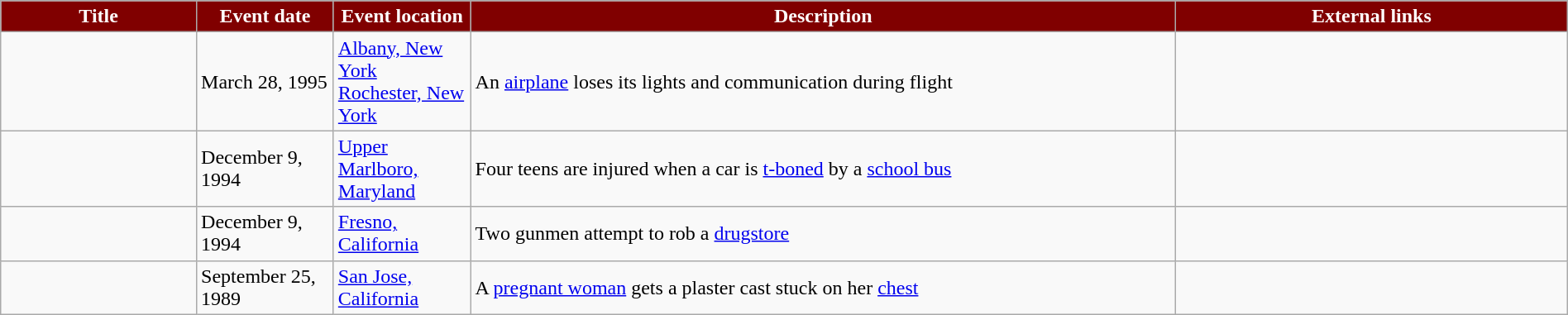<table class="wikitable" style="width: 100%;">
<tr>
<th style="background: #800000; color: #FFFFFF; width: 10%;">Title</th>
<th style="background: #800000; color: #FFFFFF; width: 7%;">Event date</th>
<th style="background: #800000; color: #FFFFFF; width: 7%;">Event location</th>
<th style="background: #800000; color: #FFFFFF; width: 36%;">Description</th>
<th style="background: #800000; color: #FFFFFF; width: 20%;">External links</th>
</tr>
<tr>
<td></td>
<td>March 28, 1995</td>
<td><a href='#'>Albany, New York</a><br><a href='#'>Rochester, New York</a></td>
<td>An <a href='#'>airplane</a> loses its lights and communication during flight</td>
<td></td>
</tr>
<tr>
<td></td>
<td>December 9, 1994</td>
<td><a href='#'>Upper Marlboro, Maryland</a></td>
<td>Four teens are injured when a car is <a href='#'>t-boned</a> by a <a href='#'>school bus</a></td>
<td></td>
</tr>
<tr>
<td></td>
<td>December 9, 1994</td>
<td><a href='#'>Fresno, California</a></td>
<td>Two gunmen attempt to rob a <a href='#'>drugstore</a></td>
<td></td>
</tr>
<tr>
<td></td>
<td>September 25, 1989</td>
<td><a href='#'>San Jose, California</a></td>
<td>A <a href='#'>pregnant woman</a> gets a plaster cast stuck on her <a href='#'>chest</a></td>
<td></td>
</tr>
</table>
